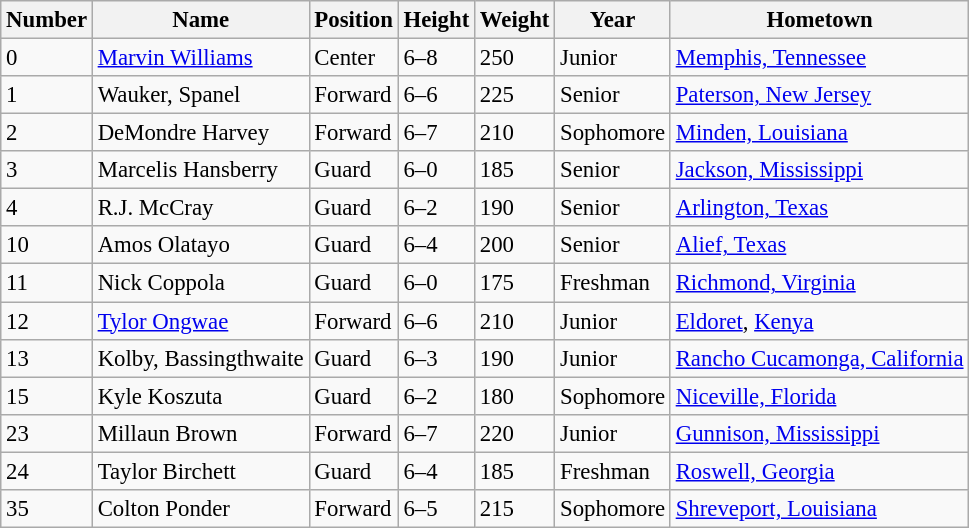<table class="wikitable sortable" style="font-size: 95%;">
<tr>
<th>Number</th>
<th>Name</th>
<th>Position</th>
<th>Height</th>
<th>Weight</th>
<th>Year</th>
<th>Hometown</th>
</tr>
<tr>
<td>0</td>
<td><a href='#'>Marvin Williams</a></td>
<td>Center</td>
<td>6–8</td>
<td>250</td>
<td>Junior</td>
<td><a href='#'>Memphis, Tennessee</a></td>
</tr>
<tr>
<td>1</td>
<td>Wauker, Spanel</td>
<td>Forward</td>
<td>6–6</td>
<td>225</td>
<td>Senior</td>
<td><a href='#'>Paterson, New Jersey</a></td>
</tr>
<tr>
<td>2</td>
<td>DeMondre Harvey</td>
<td>Forward</td>
<td>6–7</td>
<td>210</td>
<td>Sophomore</td>
<td><a href='#'>Minden, Louisiana</a></td>
</tr>
<tr>
<td>3</td>
<td>Marcelis Hansberry</td>
<td>Guard</td>
<td>6–0</td>
<td>185</td>
<td>Senior</td>
<td><a href='#'>Jackson, Mississippi</a></td>
</tr>
<tr>
<td>4</td>
<td>R.J. McCray</td>
<td>Guard</td>
<td>6–2</td>
<td>190</td>
<td>Senior</td>
<td><a href='#'>Arlington, Texas</a></td>
</tr>
<tr>
<td>10</td>
<td>Amos Olatayo</td>
<td>Guard</td>
<td>6–4</td>
<td>200</td>
<td>Senior</td>
<td><a href='#'>Alief, Texas</a></td>
</tr>
<tr>
<td>11</td>
<td>Nick Coppola</td>
<td>Guard</td>
<td>6–0</td>
<td>175</td>
<td>Freshman</td>
<td><a href='#'>Richmond, Virginia</a></td>
</tr>
<tr>
<td>12</td>
<td><a href='#'>Tylor Ongwae</a></td>
<td>Forward</td>
<td>6–6</td>
<td>210</td>
<td>Junior</td>
<td><a href='#'>Eldoret</a>, <a href='#'>Kenya</a></td>
</tr>
<tr>
<td>13</td>
<td>Kolby, Bassingthwaite</td>
<td>Guard</td>
<td>6–3</td>
<td>190</td>
<td>Junior</td>
<td><a href='#'>Rancho Cucamonga, California</a></td>
</tr>
<tr>
<td>15</td>
<td>Kyle Koszuta</td>
<td>Guard</td>
<td>6–2</td>
<td>180</td>
<td>Sophomore</td>
<td><a href='#'>Niceville, Florida</a></td>
</tr>
<tr>
<td>23</td>
<td>Millaun Brown</td>
<td>Forward</td>
<td>6–7</td>
<td>220</td>
<td>Junior</td>
<td><a href='#'>Gunnison, Mississippi</a></td>
</tr>
<tr>
<td>24</td>
<td>Taylor Birchett</td>
<td>Guard</td>
<td>6–4</td>
<td>185</td>
<td>Freshman</td>
<td><a href='#'>Roswell, Georgia</a></td>
</tr>
<tr>
<td>35</td>
<td>Colton Ponder</td>
<td>Forward</td>
<td>6–5</td>
<td>215</td>
<td>Sophomore</td>
<td><a href='#'>Shreveport, Louisiana</a></td>
</tr>
</table>
